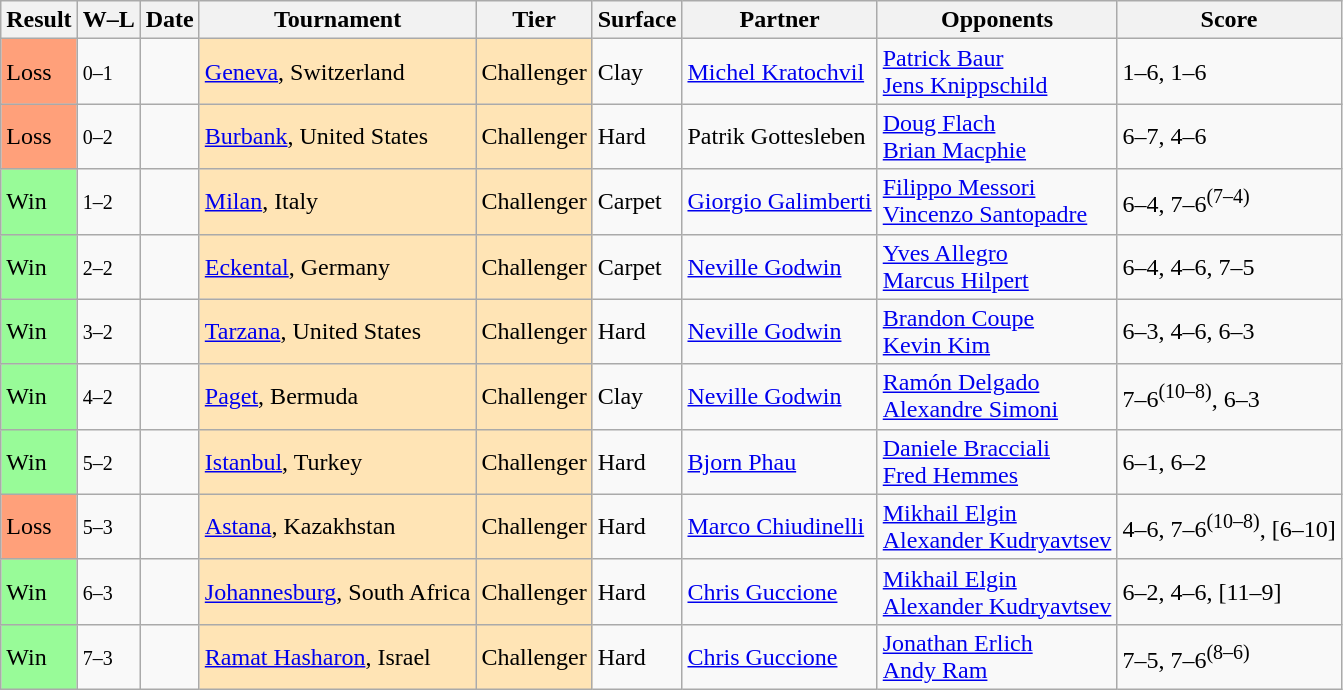<table class="sortable wikitable">
<tr>
<th>Result</th>
<th class="unsortable">W–L</th>
<th>Date</th>
<th>Tournament</th>
<th>Tier</th>
<th>Surface</th>
<th>Partner</th>
<th>Opponents</th>
<th class="unsortable">Score</th>
</tr>
<tr>
<td style="background:#ffa07a;">Loss</td>
<td><small>0–1</small></td>
<td></td>
<td style="background:moccasin;"><a href='#'>Geneva</a>, Switzerland</td>
<td style="background:moccasin;">Challenger</td>
<td>Clay</td>
<td> <a href='#'>Michel Kratochvil</a></td>
<td> <a href='#'>Patrick Baur</a> <br>  <a href='#'>Jens Knippschild</a></td>
<td>1–6, 1–6</td>
</tr>
<tr>
<td style="background:#ffa07a;">Loss</td>
<td><small>0–2</small></td>
<td></td>
<td style="background:moccasin;"><a href='#'>Burbank</a>, United States</td>
<td style="background:moccasin;">Challenger</td>
<td>Hard</td>
<td> Patrik Gottesleben</td>
<td> <a href='#'>Doug Flach</a> <br>  <a href='#'>Brian Macphie</a></td>
<td>6–7, 4–6</td>
</tr>
<tr>
<td style="background:#98fb98;">Win</td>
<td><small>1–2</small></td>
<td></td>
<td style="background:moccasin;"><a href='#'>Milan</a>, Italy</td>
<td style="background:moccasin;">Challenger</td>
<td>Carpet</td>
<td> <a href='#'>Giorgio Galimberti</a></td>
<td> <a href='#'>Filippo Messori</a> <br>  <a href='#'>Vincenzo Santopadre</a></td>
<td>6–4, 7–6<sup>(7–4)</sup></td>
</tr>
<tr>
<td style="background:#98fb98;">Win</td>
<td><small>2–2</small></td>
<td></td>
<td style="background:moccasin;"><a href='#'>Eckental</a>, Germany</td>
<td style="background:moccasin;">Challenger</td>
<td>Carpet</td>
<td> <a href='#'>Neville Godwin</a></td>
<td> <a href='#'>Yves Allegro</a> <br>  <a href='#'>Marcus Hilpert</a></td>
<td>6–4, 4–6, 7–5</td>
</tr>
<tr>
<td style="background:#98fb98;">Win</td>
<td><small>3–2</small></td>
<td></td>
<td style="background:moccasin;"><a href='#'>Tarzana</a>, United States</td>
<td style="background:moccasin;">Challenger</td>
<td>Hard</td>
<td> <a href='#'>Neville Godwin</a></td>
<td> <a href='#'>Brandon Coupe</a> <br>  <a href='#'>Kevin Kim</a></td>
<td>6–3, 4–6, 6–3</td>
</tr>
<tr>
<td style="background:#98fb98;">Win</td>
<td><small>4–2</small></td>
<td></td>
<td style="background:moccasin;"><a href='#'>Paget</a>, Bermuda</td>
<td style="background:moccasin;">Challenger</td>
<td>Clay</td>
<td> <a href='#'>Neville Godwin</a></td>
<td> <a href='#'>Ramón Delgado</a> <br>  <a href='#'>Alexandre Simoni</a></td>
<td>7–6<sup>(10–8)</sup>, 6–3</td>
</tr>
<tr>
<td style="background:#98fb98;">Win</td>
<td><small>5–2</small></td>
<td></td>
<td style="background:moccasin;"><a href='#'>Istanbul</a>, Turkey</td>
<td style="background:moccasin;">Challenger</td>
<td>Hard</td>
<td> <a href='#'>Bjorn Phau</a></td>
<td> <a href='#'>Daniele Bracciali</a> <br>  <a href='#'>Fred Hemmes</a></td>
<td>6–1, 6–2</td>
</tr>
<tr>
<td style="background:#ffa07a;">Loss</td>
<td><small>5–3</small></td>
<td></td>
<td style="background:moccasin;"><a href='#'>Astana</a>, Kazakhstan</td>
<td style="background:moccasin;">Challenger</td>
<td>Hard</td>
<td> <a href='#'>Marco Chiudinelli</a></td>
<td> <a href='#'>Mikhail Elgin</a> <br>  <a href='#'>Alexander Kudryavtsev</a></td>
<td>4–6, 7–6<sup>(10–8)</sup>, [6–10]</td>
</tr>
<tr>
<td style="background:#98fb98;">Win</td>
<td><small>6–3</small></td>
<td></td>
<td style="background:moccasin;"><a href='#'>Johannesburg</a>, South Africa</td>
<td style="background:moccasin;">Challenger</td>
<td>Hard</td>
<td> <a href='#'>Chris Guccione</a></td>
<td> <a href='#'>Mikhail Elgin</a> <br>  <a href='#'>Alexander Kudryavtsev</a></td>
<td>6–2, 4–6, [11–9]</td>
</tr>
<tr>
<td style="background:#98fb98;">Win</td>
<td><small>7–3</small></td>
<td></td>
<td style="background:moccasin;"><a href='#'>Ramat Hasharon</a>, Israel</td>
<td style="background:moccasin;">Challenger</td>
<td>Hard</td>
<td> <a href='#'>Chris Guccione</a></td>
<td> <a href='#'>Jonathan Erlich</a> <br>  <a href='#'>Andy Ram</a></td>
<td>7–5, 7–6<sup>(8–6)</sup></td>
</tr>
</table>
